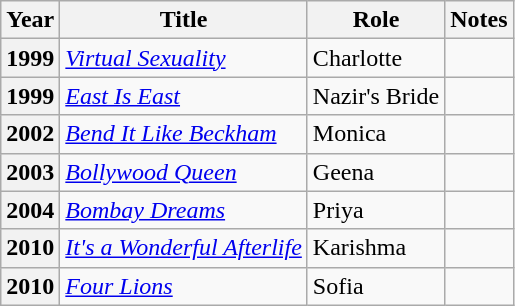<table class="wikitable sortable plainrowheaders">
<tr>
<th scope="col">Year</th>
<th scope="col">Title</th>
<th scope="col">Role</th>
<th scope="col" class="unsortable">Notes</th>
</tr>
<tr>
<th scope="row">1999</th>
<td><em><a href='#'>Virtual Sexuality</a></em></td>
<td>Charlotte</td>
<td></td>
</tr>
<tr>
<th scope="row">1999</th>
<td><em><a href='#'>East Is East</a></em></td>
<td>Nazir's Bride</td>
<td></td>
</tr>
<tr>
<th scope="row">2002</th>
<td><em><a href='#'>Bend It Like Beckham</a></em></td>
<td>Monica</td>
<td></td>
</tr>
<tr>
<th scope="row">2003</th>
<td><em><a href='#'>Bollywood Queen</a></em></td>
<td>Geena</td>
<td></td>
</tr>
<tr>
<th scope="row">2004</th>
<td><em><a href='#'>Bombay Dreams</a></em></td>
<td>Priya</td>
<td></td>
</tr>
<tr>
<th scope="row">2010</th>
<td><em><a href='#'>It's a Wonderful Afterlife</a></em></td>
<td>Karishma</td>
<td></td>
</tr>
<tr>
<th scope="row">2010</th>
<td><em><a href='#'>Four Lions</a></em></td>
<td>Sofia</td>
<td></td>
</tr>
</table>
